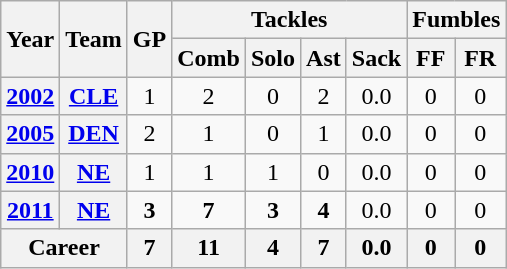<table class="wikitable" style="text-align:center">
<tr>
<th rowspan="2">Year</th>
<th rowspan="2">Team</th>
<th rowspan="2">GP</th>
<th colspan="4">Tackles</th>
<th colspan="2">Fumbles</th>
</tr>
<tr>
<th>Comb</th>
<th>Solo</th>
<th>Ast</th>
<th>Sack</th>
<th>FF</th>
<th>FR</th>
</tr>
<tr>
<th><a href='#'>2002</a></th>
<th><a href='#'>CLE</a></th>
<td>1</td>
<td>2</td>
<td>0</td>
<td>2</td>
<td>0.0</td>
<td>0</td>
<td>0</td>
</tr>
<tr>
<th><a href='#'>2005</a></th>
<th><a href='#'>DEN</a></th>
<td>2</td>
<td>1</td>
<td>0</td>
<td>1</td>
<td>0.0</td>
<td>0</td>
<td>0</td>
</tr>
<tr>
<th><a href='#'>2010</a></th>
<th><a href='#'>NE</a></th>
<td>1</td>
<td>1</td>
<td>1</td>
<td>0</td>
<td>0.0</td>
<td>0</td>
<td>0</td>
</tr>
<tr>
<th><a href='#'>2011</a></th>
<th><a href='#'>NE</a></th>
<td><strong>3</strong></td>
<td><strong>7</strong></td>
<td><strong>3</strong></td>
<td><strong>4</strong></td>
<td>0.0</td>
<td>0</td>
<td>0</td>
</tr>
<tr>
<th colspan="2">Career</th>
<th>7</th>
<th>11</th>
<th>4</th>
<th>7</th>
<th>0.0</th>
<th>0</th>
<th>0</th>
</tr>
</table>
